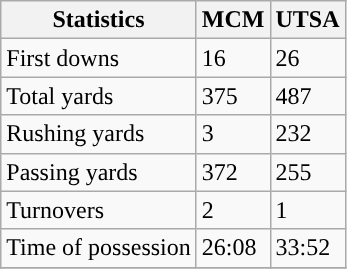<table class="wikitable">
<tr>
<th>Statistics</th>
<th>MCM</th>
<th>UTSA</th>
</tr>
<tr>
<td>First downs</td>
<td>16</td>
<td>26</td>
</tr>
<tr>
<td>Total yards</td>
<td>375</td>
<td>487</td>
</tr>
<tr>
<td>Rushing yards</td>
<td>3</td>
<td>232</td>
</tr>
<tr>
<td>Passing yards</td>
<td>372</td>
<td>255</td>
</tr>
<tr>
<td>Turnovers</td>
<td>2</td>
<td>1</td>
</tr>
<tr>
<td>Time of possession</td>
<td>26:08</td>
<td>33:52</td>
</tr>
<tr>
</tr>
</table>
